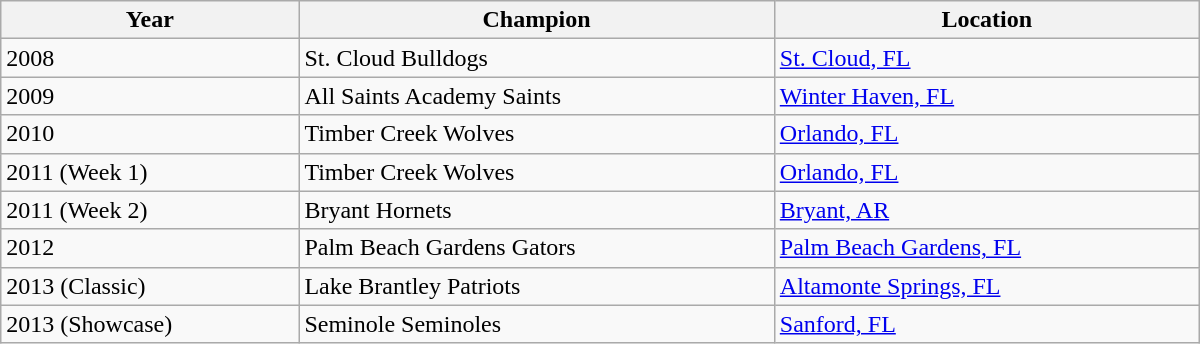<table class="wikitable" style="width:50em">
<tr>
<th>Year</th>
<th>Champion</th>
<th>Location</th>
</tr>
<tr>
<td>2008</td>
<td>St. Cloud Bulldogs</td>
<td><a href='#'>St. Cloud, FL</a></td>
</tr>
<tr>
<td>2009</td>
<td>All Saints Academy Saints</td>
<td><a href='#'>Winter Haven, FL</a></td>
</tr>
<tr>
<td>2010</td>
<td>Timber Creek Wolves</td>
<td><a href='#'>Orlando, FL</a></td>
</tr>
<tr>
<td>2011 (Week 1)</td>
<td>Timber Creek Wolves</td>
<td><a href='#'>Orlando, FL</a></td>
</tr>
<tr>
<td>2011 (Week 2)</td>
<td>Bryant Hornets</td>
<td><a href='#'>Bryant, AR</a></td>
</tr>
<tr>
<td>2012</td>
<td>Palm Beach Gardens Gators</td>
<td><a href='#'>Palm Beach Gardens, FL</a></td>
</tr>
<tr>
<td>2013 (Classic)</td>
<td>Lake Brantley Patriots</td>
<td><a href='#'>Altamonte Springs, FL</a></td>
</tr>
<tr>
<td>2013 (Showcase)</td>
<td>Seminole Seminoles</td>
<td><a href='#'>Sanford, FL</a></td>
</tr>
</table>
